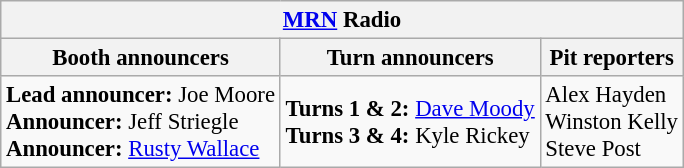<table class="wikitable" style="font-size: 95%;">
<tr>
<th colspan="3"><a href='#'>MRN</a> Radio</th>
</tr>
<tr>
<th>Booth announcers</th>
<th>Turn announcers</th>
<th>Pit reporters</th>
</tr>
<tr>
<td><strong>Lead announcer:</strong> Joe Moore<br><strong>Announcer:</strong> Jeff Striegle<br><strong>Announcer:</strong> <a href='#'>Rusty Wallace</a></td>
<td><strong>Turns 1 & 2:</strong> <a href='#'>Dave Moody</a><br><strong>Turns 3 & 4:</strong> Kyle Rickey</td>
<td>Alex Hayden<br>Winston Kelly<br>Steve Post</td>
</tr>
</table>
